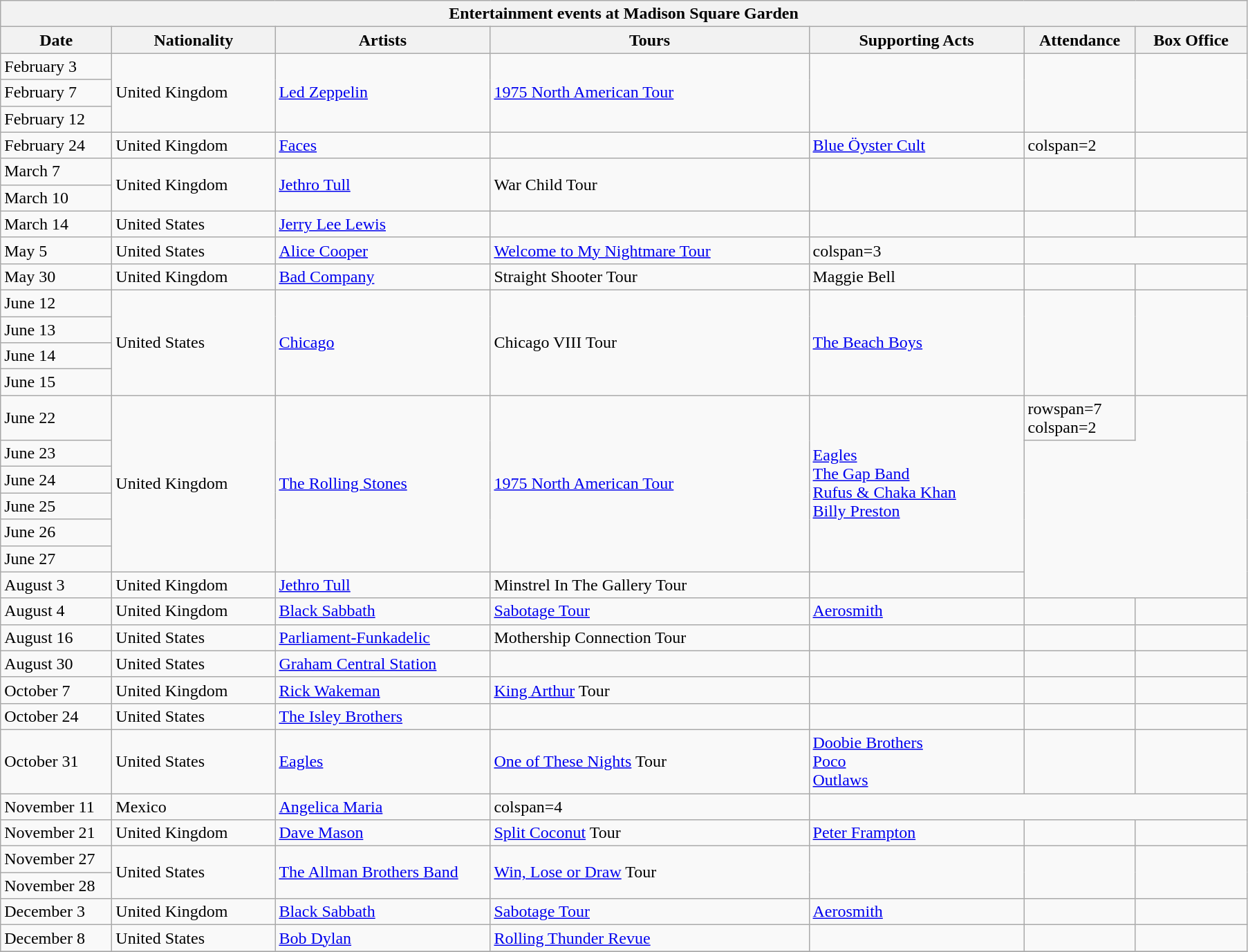<table class="wikitable">
<tr>
<th colspan="7">Entertainment events at Madison Square Garden</th>
</tr>
<tr>
<th width=100>Date</th>
<th width=150>Nationality</th>
<th width=200>Artists</th>
<th width=300>Tours</th>
<th width=200>Supporting Acts</th>
<th width=100>Attendance</th>
<th width=100>Box Office</th>
</tr>
<tr>
<td>February 3</td>
<td rowspan="3">United Kingdom</td>
<td rowspan="3"><a href='#'>Led Zeppelin</a></td>
<td rowspan="3"><a href='#'>1975 North American Tour</a></td>
<td rowspan="3"></td>
<td rowspan="3"></td>
<td rowspan="3"></td>
</tr>
<tr>
<td>February 7</td>
</tr>
<tr>
<td>February 12</td>
</tr>
<tr>
<td>February 24</td>
<td>United Kingdom</td>
<td><a href='#'>Faces</a></td>
<td></td>
<td><a href='#'>Blue Öyster Cult</a></td>
<td>colspan=2 </td>
</tr>
<tr>
<td>March 7</td>
<td rowspan="2">United Kingdom</td>
<td rowspan="2"><a href='#'>Jethro Tull</a></td>
<td rowspan="2">War Child Tour</td>
<td rowspan="2"></td>
<td rowspan="2"></td>
<td rowspan="2"></td>
</tr>
<tr>
<td>March 10</td>
</tr>
<tr>
<td>March 14</td>
<td>United States</td>
<td><a href='#'>Jerry Lee Lewis</a></td>
<td></td>
<td></td>
<td></td>
<td></td>
</tr>
<tr>
<td>May 5</td>
<td>United States</td>
<td><a href='#'>Alice Cooper</a></td>
<td><a href='#'>Welcome to My Nightmare Tour</a></td>
<td>colspan=3 </td>
</tr>
<tr>
<td>May 30</td>
<td>United Kingdom</td>
<td><a href='#'>Bad Company</a></td>
<td>Straight Shooter Tour</td>
<td>Maggie Bell</td>
<td></td>
<td></td>
</tr>
<tr>
<td>June 12</td>
<td rowspan="4">United States</td>
<td rowspan="4"><a href='#'>Chicago</a></td>
<td rowspan="4">Chicago VIII Tour</td>
<td rowspan="4"><a href='#'>The Beach Boys</a></td>
<td rowspan="4"></td>
<td rowspan="4"></td>
</tr>
<tr>
<td>June 13</td>
</tr>
<tr>
<td>June 14</td>
</tr>
<tr>
<td>June 15</td>
</tr>
<tr>
<td>June 22</td>
<td rowspan="6">United Kingdom</td>
<td rowspan="6"><a href='#'>The Rolling Stones</a></td>
<td rowspan="6"><a href='#'>1975 North American Tour</a></td>
<td rowspan=6><a href='#'>Eagles</a><br><a href='#'>The Gap Band</a><br><a href='#'>Rufus & Chaka Khan</a><br><a href='#'>Billy Preston</a></td>
<td>rowspan=7 colspan=2 </td>
</tr>
<tr>
<td>June 23</td>
</tr>
<tr>
<td>June 24</td>
</tr>
<tr>
<td>June 25</td>
</tr>
<tr>
<td>June 26</td>
</tr>
<tr>
<td>June 27</td>
</tr>
<tr>
<td>August 3</td>
<td>United Kingdom</td>
<td><a href='#'>Jethro Tull</a></td>
<td>Minstrel In The Gallery Tour</td>
<td></td>
</tr>
<tr>
<td>August 4</td>
<td>United Kingdom</td>
<td><a href='#'>Black Sabbath</a></td>
<td><a href='#'>Sabotage Tour</a></td>
<td><a href='#'>Aerosmith</a></td>
<td></td>
<td></td>
</tr>
<tr>
<td>August 16</td>
<td>United States</td>
<td><a href='#'>Parliament-Funkadelic</a></td>
<td>Mothership Connection Tour</td>
<td></td>
<td></td>
<td></td>
</tr>
<tr>
<td>August 30</td>
<td>United States</td>
<td><a href='#'>Graham Central Station</a></td>
<td></td>
<td></td>
<td></td>
<td></td>
</tr>
<tr>
<td>October 7</td>
<td>United Kingdom</td>
<td><a href='#'>Rick Wakeman</a></td>
<td><a href='#'>King Arthur</a> Tour</td>
<td></td>
<td></td>
<td></td>
</tr>
<tr>
<td>October 24</td>
<td>United States</td>
<td><a href='#'>The Isley Brothers</a></td>
<td></td>
<td></td>
<td></td>
<td></td>
</tr>
<tr>
<td>October 31</td>
<td>United States</td>
<td><a href='#'>Eagles</a></td>
<td><a href='#'>One of These Nights</a> Tour</td>
<td><a href='#'>Doobie Brothers</a><br><a href='#'>Poco</a><br><a href='#'>Outlaws</a></td>
<td></td>
<td></td>
</tr>
<tr>
<td>November 11</td>
<td>Mexico</td>
<td><a href='#'>Angelica Maria</a></td>
<td>colspan=4 </td>
</tr>
<tr>
<td>November 21</td>
<td>United Kingdom</td>
<td><a href='#'>Dave Mason</a></td>
<td><a href='#'>Split Coconut</a> Tour</td>
<td><a href='#'>Peter Frampton</a></td>
<td></td>
<td></td>
</tr>
<tr>
<td>November 27</td>
<td rowspan="2">United States</td>
<td rowspan="2"><a href='#'>The Allman Brothers Band</a></td>
<td rowspan="2"><a href='#'>Win, Lose or Draw</a> Tour</td>
<td rowspan="2"></td>
<td rowspan="2"></td>
<td rowspan="2"></td>
</tr>
<tr>
<td>November 28</td>
</tr>
<tr>
<td>December 3</td>
<td>United Kingdom</td>
<td><a href='#'>Black Sabbath</a></td>
<td><a href='#'>Sabotage Tour</a></td>
<td><a href='#'>Aerosmith</a></td>
<td></td>
<td></td>
</tr>
<tr>
<td>December 8</td>
<td>United States</td>
<td><a href='#'>Bob Dylan</a></td>
<td><a href='#'>Rolling Thunder Revue</a></td>
<td></td>
<td></td>
<td></td>
</tr>
<tr>
</tr>
</table>
